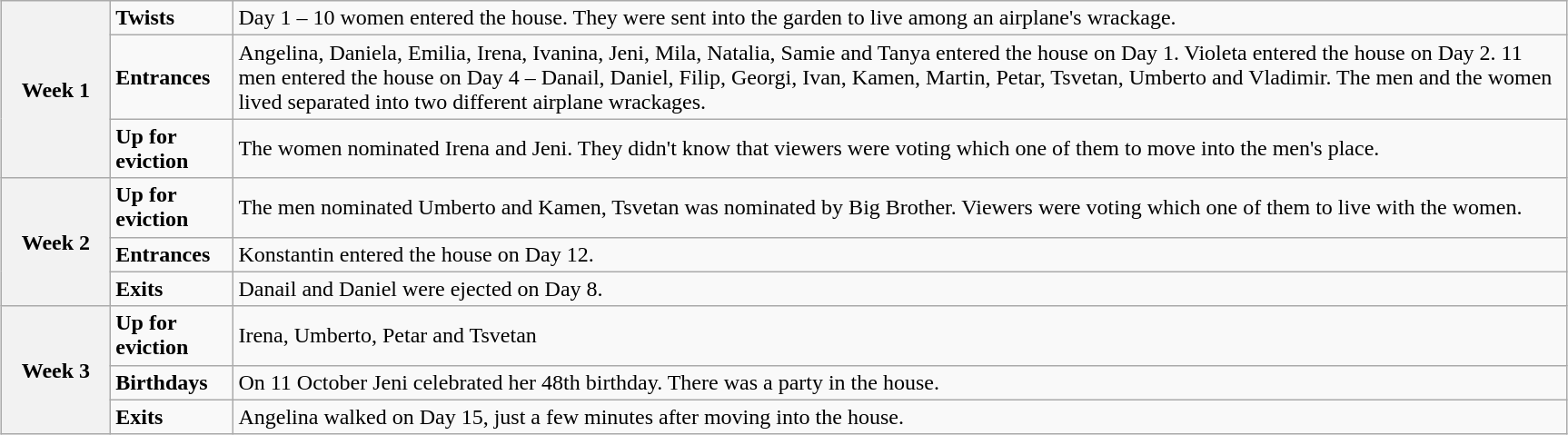<table class="wikitable" style="width: 91%; margin-left: auto; margin-right: auto;">
<tr>
<th rowspan=3 style="width: 7%;"><strong>Week 1</strong></th>
<td><strong>Twists</strong></td>
<td>Day 1 – 10 women entered the house. They were sent into the garden to live among an airplane's wrackage.</td>
</tr>
<tr>
<td><strong>Entrances</strong></td>
<td>Angelina, Daniela, Emilia, Irena, Ivanina, Jeni, Mila, Natalia, Samie and Tanya entered the house on Day 1. Violeta entered the house on Day 2. 11 men entered the house on Day 4 – Danail, Daniel, Filip, Georgi, Ivan, Kamen, Martin, Petar, Tsvetan, Umberto and Vladimir. The men and the women lived separated into two different airplane wrackages.</td>
</tr>
<tr>
<td><strong>Up for eviction</strong></td>
<td>The women nominated Irena and Jeni. They didn't know that viewers were voting which one of them to move into the men's place.</td>
</tr>
<tr>
<th rowspan=3><strong>Week 2</strong></th>
<td><strong>Up for eviction</strong></td>
<td>The men nominated Umberto and Kamen, Tsvetan was nominated by Big Brother. Viewers were voting which one of them to live with the women.</td>
</tr>
<tr>
<td><strong>Entrances</strong></td>
<td>Konstantin entered the house on Day 12.</td>
</tr>
<tr>
<td><strong>Exits</strong></td>
<td>Danail and Daniel were ejected on Day 8.</td>
</tr>
<tr>
<th rowspan=3><strong>Week 3</strong></th>
<td><strong>Up for eviction</strong></td>
<td>Irena, Umberto, Petar and Tsvetan</td>
</tr>
<tr>
<td><strong>Birthdays</strong></td>
<td>On 11 October Jeni celebrated her 48th birthday. There was a party in the house.</td>
</tr>
<tr>
<td><strong>Exits</strong></td>
<td>Angelina walked on Day 15, just a few minutes after moving into the house.</td>
</tr>
</table>
